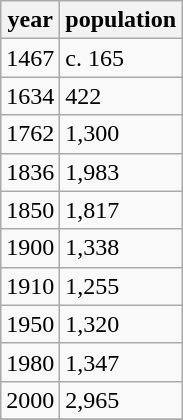<table class="wikitable">
<tr>
<th>year</th>
<th>population</th>
</tr>
<tr>
<td>1467</td>
<td>c. 165</td>
</tr>
<tr>
<td>1634</td>
<td>422</td>
</tr>
<tr>
<td>1762</td>
<td>1,300</td>
</tr>
<tr>
<td>1836</td>
<td>1,983</td>
</tr>
<tr>
<td>1850</td>
<td>1,817</td>
</tr>
<tr>
<td>1900</td>
<td>1,338</td>
</tr>
<tr>
<td>1910</td>
<td>1,255</td>
</tr>
<tr>
<td>1950</td>
<td>1,320</td>
</tr>
<tr>
<td>1980</td>
<td>1,347</td>
</tr>
<tr>
<td>2000</td>
<td>2,965</td>
</tr>
<tr>
</tr>
</table>
